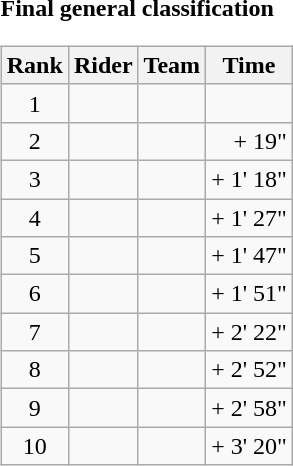<table>
<tr>
<td><strong>Final general classification</strong><br><table class="wikitable">
<tr>
<th scope="col">Rank</th>
<th scope="col">Rider</th>
<th scope="col">Team</th>
<th scope="col">Time</th>
</tr>
<tr>
<td style="text-align:center;">1</td>
<td></td>
<td></td>
<td style="text-align:right;"></td>
</tr>
<tr>
<td style="text-align:center;">2</td>
<td></td>
<td></td>
<td style="text-align:right;">+ 19"</td>
</tr>
<tr>
<td style="text-align:center;">3</td>
<td></td>
<td></td>
<td style="text-align:right;">+ 1' 18"</td>
</tr>
<tr>
<td style="text-align:center;">4</td>
<td></td>
<td></td>
<td style="text-align:right;">+ 1' 27"</td>
</tr>
<tr>
<td style="text-align:center;">5</td>
<td></td>
<td></td>
<td style="text-align:right;">+ 1' 47"</td>
</tr>
<tr>
<td style="text-align:center;">6</td>
<td></td>
<td></td>
<td style="text-align:right;">+ 1' 51"</td>
</tr>
<tr>
<td style="text-align:center;">7</td>
<td></td>
<td></td>
<td style="text-align:right;">+ 2' 22"</td>
</tr>
<tr>
<td style="text-align:center;">8</td>
<td></td>
<td></td>
<td style="text-align:right;">+ 2' 52"</td>
</tr>
<tr>
<td style="text-align:center;">9</td>
<td></td>
<td></td>
<td style="text-align:right;">+ 2' 58"</td>
</tr>
<tr>
<td style="text-align:center;">10</td>
<td></td>
<td></td>
<td style="text-align:right;">+ 3' 20"</td>
</tr>
</table>
</td>
</tr>
</table>
